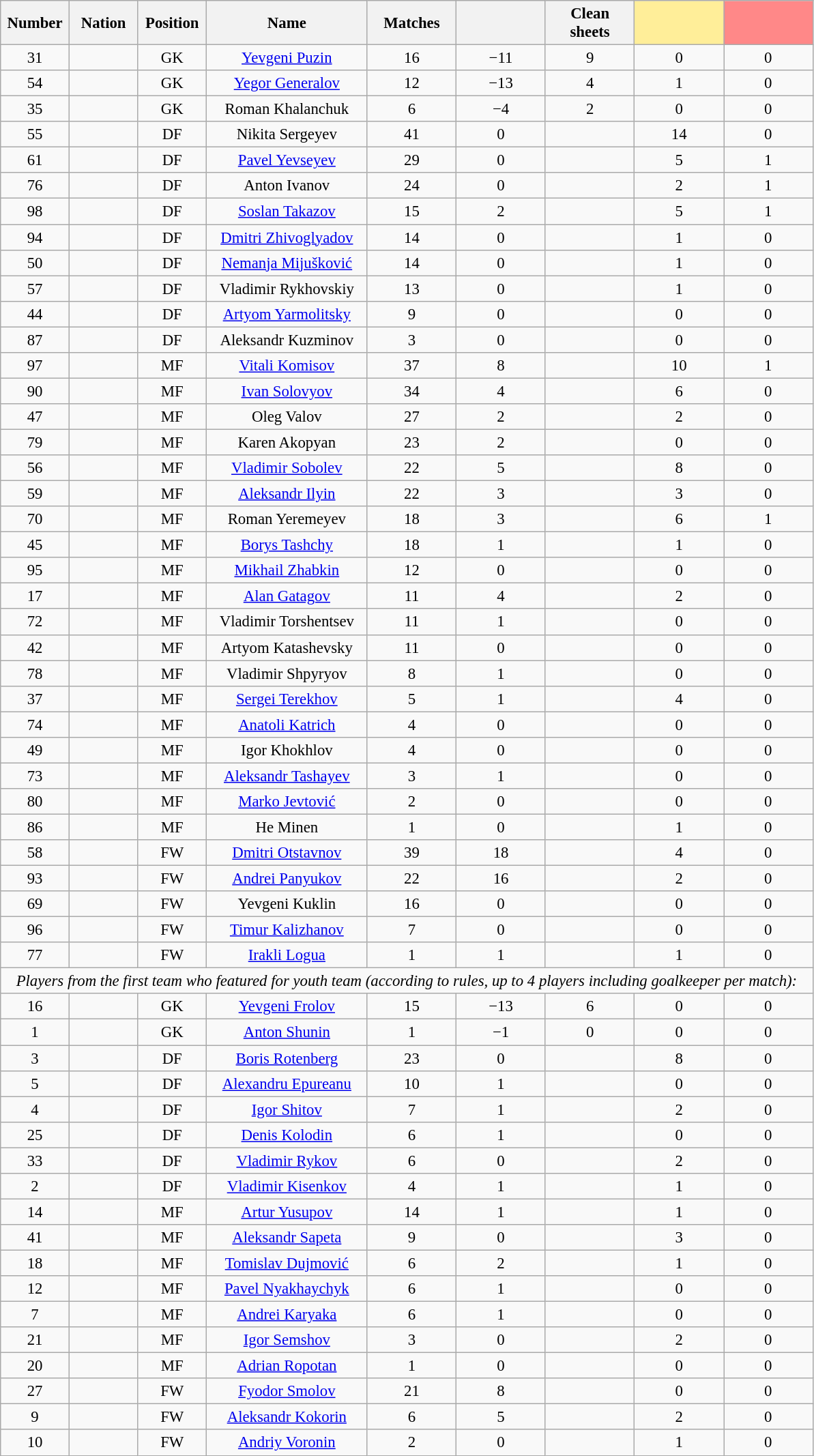<table class="wikitable" style="font-size: 95%; text-align: center;">
<tr>
<th width=60>Number</th>
<th width=60>Nation</th>
<th width=60>Position</th>
<th width=150>Name</th>
<th width=80>Matches</th>
<th width=80></th>
<th width=80>Clean sheets</th>
<th width=80 style="background: #FFEE99"></th>
<th width=80 style="background: #FF8888"></th>
</tr>
<tr>
<td>31</td>
<td></td>
<td>GK</td>
<td><a href='#'>Yevgeni Puzin</a></td>
<td>16</td>
<td>−11</td>
<td>9</td>
<td>0</td>
<td>0</td>
</tr>
<tr>
<td>54</td>
<td></td>
<td>GK</td>
<td><a href='#'>Yegor Generalov</a></td>
<td>12</td>
<td>−13</td>
<td>4</td>
<td>1</td>
<td>0</td>
</tr>
<tr>
<td>35</td>
<td></td>
<td>GK</td>
<td>Roman Khalanchuk</td>
<td>6</td>
<td>−4</td>
<td>2</td>
<td>0</td>
<td>0</td>
</tr>
<tr>
<td>55</td>
<td></td>
<td>DF</td>
<td>Nikita Sergeyev</td>
<td>41</td>
<td>0</td>
<td></td>
<td>14</td>
<td>0</td>
</tr>
<tr>
<td>61</td>
<td></td>
<td>DF</td>
<td><a href='#'>Pavel Yevseyev</a></td>
<td>29</td>
<td>0</td>
<td></td>
<td>5</td>
<td>1</td>
</tr>
<tr>
<td>76</td>
<td></td>
<td>DF</td>
<td>Anton Ivanov</td>
<td>24</td>
<td>0</td>
<td></td>
<td>2</td>
<td>1</td>
</tr>
<tr>
<td>98</td>
<td></td>
<td>DF</td>
<td><a href='#'>Soslan Takazov</a></td>
<td>15</td>
<td>2</td>
<td></td>
<td>5</td>
<td>1</td>
</tr>
<tr>
<td>94</td>
<td></td>
<td>DF</td>
<td><a href='#'>Dmitri Zhivoglyadov</a></td>
<td>14</td>
<td>0</td>
<td></td>
<td>1</td>
<td>0</td>
</tr>
<tr>
<td>50</td>
<td></td>
<td>DF</td>
<td><a href='#'>Nemanja Mijušković</a></td>
<td>14</td>
<td>0</td>
<td></td>
<td>1</td>
<td>0</td>
</tr>
<tr>
<td>57</td>
<td></td>
<td>DF</td>
<td>Vladimir Rykhovskiy</td>
<td>13</td>
<td>0</td>
<td></td>
<td>1</td>
<td>0</td>
</tr>
<tr>
<td>44</td>
<td></td>
<td>DF</td>
<td><a href='#'>Artyom Yarmolitsky</a></td>
<td>9</td>
<td>0</td>
<td></td>
<td>0</td>
<td>0</td>
</tr>
<tr>
<td>87</td>
<td></td>
<td>DF</td>
<td>Aleksandr Kuzminov</td>
<td>3</td>
<td>0</td>
<td></td>
<td>0</td>
<td>0</td>
</tr>
<tr>
<td>97</td>
<td></td>
<td>MF</td>
<td><a href='#'>Vitali Komisov</a></td>
<td>37</td>
<td>8</td>
<td></td>
<td>10</td>
<td>1</td>
</tr>
<tr>
<td>90</td>
<td></td>
<td>MF</td>
<td><a href='#'>Ivan Solovyov</a></td>
<td>34</td>
<td>4</td>
<td></td>
<td>6</td>
<td>0</td>
</tr>
<tr>
<td>47</td>
<td></td>
<td>MF</td>
<td>Oleg Valov</td>
<td>27</td>
<td>2</td>
<td></td>
<td>2</td>
<td>0</td>
</tr>
<tr>
<td>79</td>
<td></td>
<td>MF</td>
<td>Karen Akopyan</td>
<td>23</td>
<td>2</td>
<td></td>
<td>0</td>
<td>0</td>
</tr>
<tr>
<td>56</td>
<td></td>
<td>MF</td>
<td><a href='#'>Vladimir Sobolev</a></td>
<td>22</td>
<td>5</td>
<td></td>
<td>8</td>
<td>0</td>
</tr>
<tr>
<td>59</td>
<td></td>
<td>MF</td>
<td><a href='#'>Aleksandr Ilyin</a></td>
<td>22</td>
<td>3</td>
<td></td>
<td>3</td>
<td>0</td>
</tr>
<tr>
<td>70</td>
<td></td>
<td>MF</td>
<td>Roman Yeremeyev</td>
<td>18</td>
<td>3</td>
<td></td>
<td>6</td>
<td>1</td>
</tr>
<tr>
<td>45</td>
<td></td>
<td>MF</td>
<td><a href='#'>Borys Tashchy</a></td>
<td>18</td>
<td>1</td>
<td></td>
<td>1</td>
<td>0</td>
</tr>
<tr>
<td>95</td>
<td></td>
<td>MF</td>
<td><a href='#'>Mikhail Zhabkin</a></td>
<td>12</td>
<td>0</td>
<td></td>
<td>0</td>
<td>0</td>
</tr>
<tr>
<td>17</td>
<td></td>
<td>MF</td>
<td><a href='#'>Alan Gatagov</a></td>
<td>11</td>
<td>4</td>
<td></td>
<td>2</td>
<td>0</td>
</tr>
<tr>
<td>72</td>
<td></td>
<td>MF</td>
<td>Vladimir Torshentsev</td>
<td>11</td>
<td>1</td>
<td></td>
<td>0</td>
<td>0</td>
</tr>
<tr>
<td>42</td>
<td></td>
<td>MF</td>
<td>Artyom Katashevsky</td>
<td>11</td>
<td>0</td>
<td></td>
<td>0</td>
<td>0</td>
</tr>
<tr>
<td>78</td>
<td></td>
<td>MF</td>
<td>Vladimir Shpyryov</td>
<td>8</td>
<td>1</td>
<td></td>
<td>0</td>
<td>0</td>
</tr>
<tr>
<td>37</td>
<td></td>
<td>MF</td>
<td><a href='#'>Sergei Terekhov</a></td>
<td>5</td>
<td>1</td>
<td></td>
<td>4</td>
<td>0</td>
</tr>
<tr>
<td>74</td>
<td></td>
<td>MF</td>
<td><a href='#'>Anatoli Katrich</a></td>
<td>4</td>
<td>0</td>
<td></td>
<td>0</td>
<td>0</td>
</tr>
<tr>
<td>49</td>
<td></td>
<td>MF</td>
<td>Igor Khokhlov</td>
<td>4</td>
<td>0</td>
<td></td>
<td>0</td>
<td>0</td>
</tr>
<tr>
<td>73</td>
<td></td>
<td>MF</td>
<td><a href='#'>Aleksandr Tashayev</a></td>
<td>3</td>
<td>1</td>
<td></td>
<td>0</td>
<td>0</td>
</tr>
<tr>
<td>80</td>
<td></td>
<td>MF</td>
<td><a href='#'>Marko Jevtović</a></td>
<td>2</td>
<td>0</td>
<td></td>
<td>0</td>
<td>0</td>
</tr>
<tr>
<td>86</td>
<td></td>
<td>MF</td>
<td>He Minen</td>
<td>1</td>
<td>0</td>
<td></td>
<td>1</td>
<td>0</td>
</tr>
<tr>
<td>58</td>
<td></td>
<td>FW</td>
<td><a href='#'>Dmitri Otstavnov</a></td>
<td>39</td>
<td>18</td>
<td></td>
<td>4</td>
<td>0</td>
</tr>
<tr>
<td>93</td>
<td></td>
<td>FW</td>
<td><a href='#'>Andrei Panyukov</a></td>
<td>22</td>
<td>16</td>
<td></td>
<td>2</td>
<td>0</td>
</tr>
<tr>
<td>69</td>
<td></td>
<td>FW</td>
<td>Yevgeni Kuklin</td>
<td>16</td>
<td>0</td>
<td></td>
<td>0</td>
<td>0</td>
</tr>
<tr>
<td>96</td>
<td></td>
<td>FW</td>
<td><a href='#'>Timur Kalizhanov</a></td>
<td>7</td>
<td>0</td>
<td></td>
<td>0</td>
<td>0</td>
</tr>
<tr>
<td>77</td>
<td></td>
<td>FW</td>
<td><a href='#'>Irakli Logua</a></td>
<td>1</td>
<td>1</td>
<td></td>
<td>1</td>
<td>0</td>
</tr>
<tr>
<td colspan="10"><em>Players from the first team who featured for youth team (according to rules, up to 4 players including goalkeeper per match):</em></td>
</tr>
<tr>
<td>16</td>
<td></td>
<td>GK</td>
<td><a href='#'>Yevgeni Frolov</a></td>
<td>15</td>
<td>−13</td>
<td>6</td>
<td>0</td>
<td>0</td>
</tr>
<tr>
<td>1</td>
<td></td>
<td>GK</td>
<td><a href='#'>Anton Shunin</a></td>
<td>1</td>
<td>−1</td>
<td>0</td>
<td>0</td>
<td>0</td>
</tr>
<tr>
<td>3</td>
<td></td>
<td>DF</td>
<td><a href='#'>Boris Rotenberg</a></td>
<td>23</td>
<td>0</td>
<td></td>
<td>8</td>
<td>0</td>
</tr>
<tr>
<td>5</td>
<td></td>
<td>DF</td>
<td><a href='#'>Alexandru Epureanu</a></td>
<td>10</td>
<td>1</td>
<td></td>
<td>0</td>
<td>0</td>
</tr>
<tr>
<td>4</td>
<td></td>
<td>DF</td>
<td><a href='#'>Igor Shitov</a></td>
<td>7</td>
<td>1</td>
<td></td>
<td>2</td>
<td>0</td>
</tr>
<tr>
<td>25</td>
<td></td>
<td>DF</td>
<td><a href='#'>Denis Kolodin</a></td>
<td>6</td>
<td>1</td>
<td></td>
<td>0</td>
<td>0</td>
</tr>
<tr>
<td>33</td>
<td></td>
<td>DF</td>
<td><a href='#'>Vladimir Rykov</a></td>
<td>6</td>
<td>0</td>
<td></td>
<td>2</td>
<td>0</td>
</tr>
<tr>
<td>2</td>
<td></td>
<td>DF</td>
<td><a href='#'>Vladimir Kisenkov</a></td>
<td>4</td>
<td>1</td>
<td></td>
<td>1</td>
<td>0</td>
</tr>
<tr>
<td>14</td>
<td></td>
<td>MF</td>
<td><a href='#'>Artur Yusupov</a></td>
<td>14</td>
<td>1</td>
<td></td>
<td>1</td>
<td>0</td>
</tr>
<tr>
<td>41</td>
<td></td>
<td>MF</td>
<td><a href='#'>Aleksandr Sapeta</a></td>
<td>9</td>
<td>0</td>
<td></td>
<td>3</td>
<td>0</td>
</tr>
<tr>
<td>18</td>
<td></td>
<td>MF</td>
<td><a href='#'>Tomislav Dujmović</a></td>
<td>6</td>
<td>2</td>
<td></td>
<td>1</td>
<td>0</td>
</tr>
<tr>
<td>12</td>
<td></td>
<td>MF</td>
<td><a href='#'>Pavel Nyakhaychyk</a></td>
<td>6</td>
<td>1</td>
<td></td>
<td>0</td>
<td>0</td>
</tr>
<tr>
<td>7</td>
<td></td>
<td>MF</td>
<td><a href='#'>Andrei Karyaka</a></td>
<td>6</td>
<td>1</td>
<td></td>
<td>0</td>
<td>0</td>
</tr>
<tr>
<td>21</td>
<td></td>
<td>MF</td>
<td><a href='#'>Igor Semshov</a></td>
<td>3</td>
<td>0</td>
<td></td>
<td>2</td>
<td>0</td>
</tr>
<tr>
<td>20</td>
<td></td>
<td>MF</td>
<td><a href='#'>Adrian Ropotan</a></td>
<td>1</td>
<td>0</td>
<td></td>
<td>0</td>
<td>0</td>
</tr>
<tr>
<td>27</td>
<td></td>
<td>FW</td>
<td><a href='#'>Fyodor Smolov</a></td>
<td>21</td>
<td>8</td>
<td></td>
<td>0</td>
<td>0</td>
</tr>
<tr>
<td>9</td>
<td></td>
<td>FW</td>
<td><a href='#'>Aleksandr Kokorin</a></td>
<td>6</td>
<td>5</td>
<td></td>
<td>2</td>
<td>0</td>
</tr>
<tr>
<td>10</td>
<td></td>
<td>FW</td>
<td><a href='#'>Andriy Voronin</a></td>
<td>2</td>
<td>0</td>
<td></td>
<td>1</td>
<td>0</td>
</tr>
</table>
